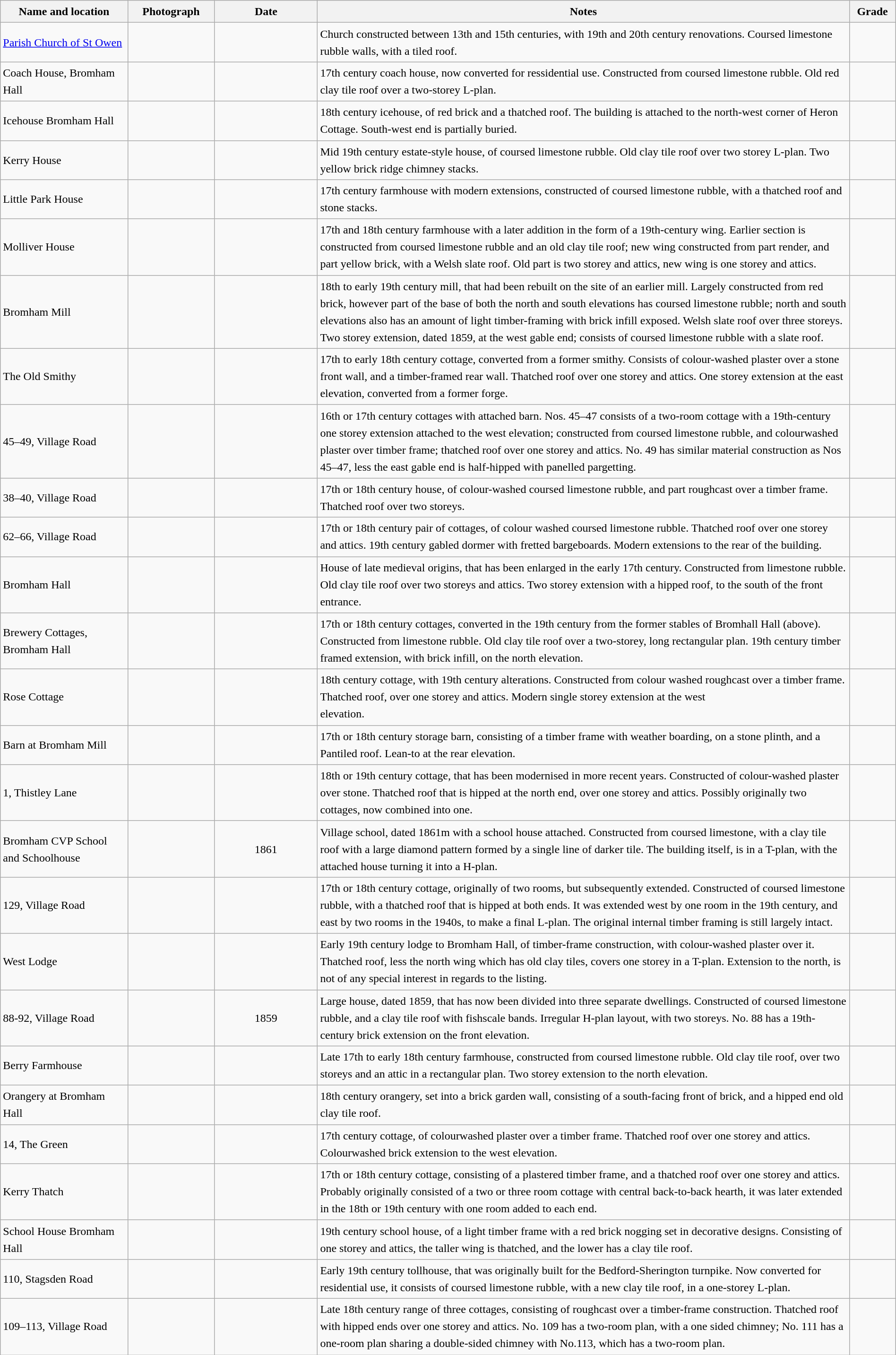<table class="wikitable sortable plainrowheaders" style="width:100%;border:0px;text-align:left;line-height:150%;">
<tr>
<th scope="col"  style="width:150px">Name and location</th>
<th scope="col"  style="width:100px" class="unsortable">Photograph</th>
<th scope="col"  style="width:120px">Date</th>
<th scope="col"  style="width:650px" class="unsortable">Notes</th>
<th scope="col"  style="width:50px">Grade</th>
</tr>
<tr>
<td><a href='#'>Parish Church of St Owen</a><br><small></small></td>
<td></td>
<td align="center"></td>
<td>Church constructed between 13th and 15th centuries, with 19th and 20th century renovations. Coursed limestone rubble walls, with a tiled roof.</td>
<td align="center" ></td>
</tr>
<tr>
<td>Coach House, Bromham Hall<br><small></small></td>
<td></td>
<td align="center"></td>
<td>17th century coach house, now converted for ressidential use. Constructed from coursed limestone rubble. Old red clay tile roof over a two-storey L-plan.</td>
<td align="center" ></td>
</tr>
<tr>
<td>Icehouse Bromham Hall<br><small></small></td>
<td></td>
<td align="center"></td>
<td>18th century icehouse, of red brick and a thatched roof. The building is attached to the north-west corner of Heron Cottage. South-west end is partially buried.</td>
<td align="center" ></td>
</tr>
<tr>
<td>Kerry House<br><small></small></td>
<td></td>
<td align="center"></td>
<td>Mid 19th century estate-style house, of coursed limestone rubble. Old clay tile roof over two storey L-plan. Two yellow brick ridge chimney stacks.</td>
<td align="center" ></td>
</tr>
<tr>
<td>Little Park House<br><small></small></td>
<td></td>
<td align="center"></td>
<td>17th century farmhouse with modern extensions, constructed of coursed limestone rubble, with a thatched roof and stone stacks.</td>
<td align="center" ></td>
</tr>
<tr>
<td>Molliver House<br><small></small></td>
<td></td>
<td align="center"></td>
<td>17th and 18th century farmhouse with a later addition in the form of a 19th-century wing. Earlier section is constructed from coursed limestone rubble and an old clay tile roof; new wing constructed from part render, and part yellow brick, with a Welsh slate roof. Old part is two storey and attics, new wing is one storey and attics.</td>
<td align="center" ></td>
</tr>
<tr>
<td>Bromham Mill<br><small></small></td>
<td></td>
<td align="center"></td>
<td>18th to early 19th century mill, that had been rebuilt on the site of an earlier mill. Largely constructed from red brick, however part of the base of both the north and south elevations has coursed limestone rubble; north and south elevations also has an amount of light timber-framing with brick infill exposed. Welsh slate roof over three storeys. Two storey extension, dated 1859, at the west gable end; consists of coursed limestone rubble with a slate roof.</td>
<td align="center" ></td>
</tr>
<tr>
<td>The Old Smithy<br><small></small></td>
<td></td>
<td align="center"></td>
<td>17th to early 18th century cottage, converted from a former smithy. Consists of colour-washed plaster over a stone front wall, and a timber-framed rear wall. Thatched roof over one storey and attics. One storey extension at the east elevation, converted from a former forge.</td>
<td align="center" ></td>
</tr>
<tr>
<td>45–49, Village Road<br><small></small></td>
<td></td>
<td align="center"></td>
<td>16th or 17th century cottages with attached barn. Nos. 45–47 consists of a two-room cottage with a 19th-century one storey extension attached to the west elevation; constructed from coursed limestone rubble, and colourwashed plaster over timber frame; thatched roof over one storey and attics. No. 49 has similar material construction as Nos 45–47, less the east gable end is half-hipped with panelled pargetting.</td>
<td align="center" ></td>
</tr>
<tr>
<td>38–40, Village Road<br><small></small></td>
<td></td>
<td align="center"></td>
<td>17th or 18th century house, of colour-washed coursed limestone rubble, and part roughcast over a timber frame. Thatched roof over two storeys.</td>
<td align="center" ></td>
</tr>
<tr>
<td>62–66, Village Road<br><small></small></td>
<td></td>
<td align="center"></td>
<td>17th or 18th century pair of cottages, of colour washed coursed limestone rubble. Thatched roof over one storey and attics. 19th century gabled dormer with fretted bargeboards. Modern extensions to the rear of the building.</td>
<td align="center" ></td>
</tr>
<tr>
<td>Bromham Hall<br><small></small></td>
<td></td>
<td align="center"></td>
<td>House of late medieval origins, that has been enlarged in the early 17th century. Constructed from limestone rubble. Old clay tile roof over two storeys and attics. Two storey extension with a hipped roof, to the south of the front entrance.</td>
<td align="center" ></td>
</tr>
<tr>
<td>Brewery Cottages, Bromham Hall<br><small></small></td>
<td></td>
<td align="center"></td>
<td>17th or 18th century cottages, converted in the 19th century from the former stables of Bromhall Hall (above). Constructed from limestone rubble. Old clay tile roof over a two-storey, long rectangular plan. 19th century timber framed extension, with brick infill, on the north elevation.</td>
<td align="center" ></td>
</tr>
<tr>
<td>Rose Cottage<br><small></small></td>
<td></td>
<td align="center"></td>
<td>18th century cottage, with 19th century alterations. Constructed from colour washed roughcast over a timber frame. Thatched roof, over one storey and attics. Modern single storey extension at the west<br>elevation.</td>
<td align="center" ></td>
</tr>
<tr>
<td>Barn at Bromham Mill<br><small></small></td>
<td></td>
<td align="center"></td>
<td>17th or 18th century storage barn, consisting of a timber frame with weather boarding, on a stone plinth, and a Pantiled roof. Lean-to at the rear elevation.</td>
<td align="center" ></td>
</tr>
<tr>
<td>1, Thistley Lane<br><small></small></td>
<td></td>
<td align="center"></td>
<td>18th or 19th century cottage, that has been modernised in more recent years. Constructed of colour-washed plaster over stone. Thatched roof that is hipped at the north end, over one storey and attics. Possibly originally two cottages, now combined into one.</td>
<td align="center" ></td>
</tr>
<tr>
<td>Bromham CVP School and Schoolhouse<br><small></small></td>
<td></td>
<td align="center">1861</td>
<td>Village school, dated 1861m with a school house attached. Constructed from coursed limestone, with a clay tile roof with a large diamond pattern formed by a single line of darker tile. The building itself, is in a T-plan, with the attached house turning it into a H-plan.</td>
<td align="center" ></td>
</tr>
<tr>
<td>129, Village Road<br><small></small></td>
<td></td>
<td align="center"></td>
<td>17th or 18th century cottage, originally of two rooms, but subsequently extended. Constructed of coursed limestone rubble, with a thatched roof that is hipped at both ends. It was extended west by one room in the 19th century, and east by two rooms in the 1940s, to make a final L-plan. The original internal timber framing is still largely intact.</td>
<td align="center" ></td>
</tr>
<tr>
<td>West Lodge<br><small></small></td>
<td></td>
<td align="center"></td>
<td>Early 19th century lodge to Bromham Hall, of timber-frame construction, with colour-washed plaster over it. Thatched roof, less the north wing which has old clay tiles, covers one storey in a T-plan. Extension to the north, is not of any special interest in regards to the listing.</td>
<td align="center" ></td>
</tr>
<tr>
<td>88-92, Village Road<br><small></small></td>
<td></td>
<td align="center">1859</td>
<td>Large house, dated 1859, that has now been divided into three separate dwellings. Constructed of coursed limestone rubble, and a clay tile roof with fishscale bands. Irregular H-plan layout, with two storeys. No. 88 has a 19th-century brick extension on the front elevation.</td>
<td align="center" ></td>
</tr>
<tr>
<td>Berry Farmhouse<br><small></small></td>
<td></td>
<td align="center"></td>
<td>Late 17th to early 18th century farmhouse, constructed from coursed limestone rubble. Old clay tile roof, over two storeys and an attic in a rectangular plan. Two storey extension to the north elevation.</td>
<td align="center" ></td>
</tr>
<tr>
<td>Orangery at Bromham Hall<br><small></small></td>
<td></td>
<td align="center"></td>
<td>18th century orangery, set into a brick garden wall, consisting of a south-facing front of brick, and a hipped end old clay tile roof.</td>
<td align="center" ></td>
</tr>
<tr>
<td>14, The Green<br><small></small></td>
<td></td>
<td align="center"></td>
<td>17th century cottage, of colourwashed plaster over a timber frame. Thatched roof over one storey and attics. Colourwashed brick extension to the west elevation.</td>
<td align="center" ></td>
</tr>
<tr>
<td>Kerry Thatch<br><small></small></td>
<td></td>
<td align="center"></td>
<td>17th or 18th century cottage, consisting of a plastered timber frame, and a thatched roof over one storey and attics. Probably originally consisted of a two or three room cottage with central back-to-back hearth, it was later extended in the 18th or 19th century with one room added to each end.</td>
<td align="center" ></td>
</tr>
<tr>
<td>School House Bromham Hall<br><small></small></td>
<td></td>
<td align="center"></td>
<td>19th century school house, of a light timber frame with a red brick nogging set in decorative designs. Consisting of one storey and attics, the taller wing is thatched, and the lower has a clay tile roof.</td>
<td align="center" ></td>
</tr>
<tr>
<td>110, Stagsden Road<br><small></small></td>
<td></td>
<td align="center"></td>
<td>Early 19th century tollhouse, that was originally built for the Bedford-Sherington turnpike. Now converted for residential use, it consists of coursed limestone rubble, with a new clay tile roof, in a one-storey L-plan.</td>
<td align="center" ></td>
</tr>
<tr>
<td>109–113, Village Road<br><small></small></td>
<td></td>
<td align="center"></td>
<td>Late 18th century range of three cottages, consisting of roughcast over a timber-frame construction. Thatched roof with hipped ends over one storey and attics. No. 109 has a two-room plan, with a one sided chimney; No. 111 has a one-room plan sharing a double-sided chimney with No.113, which has a two-room plan.</td>
<td align="center" ></td>
</tr>
</table>
